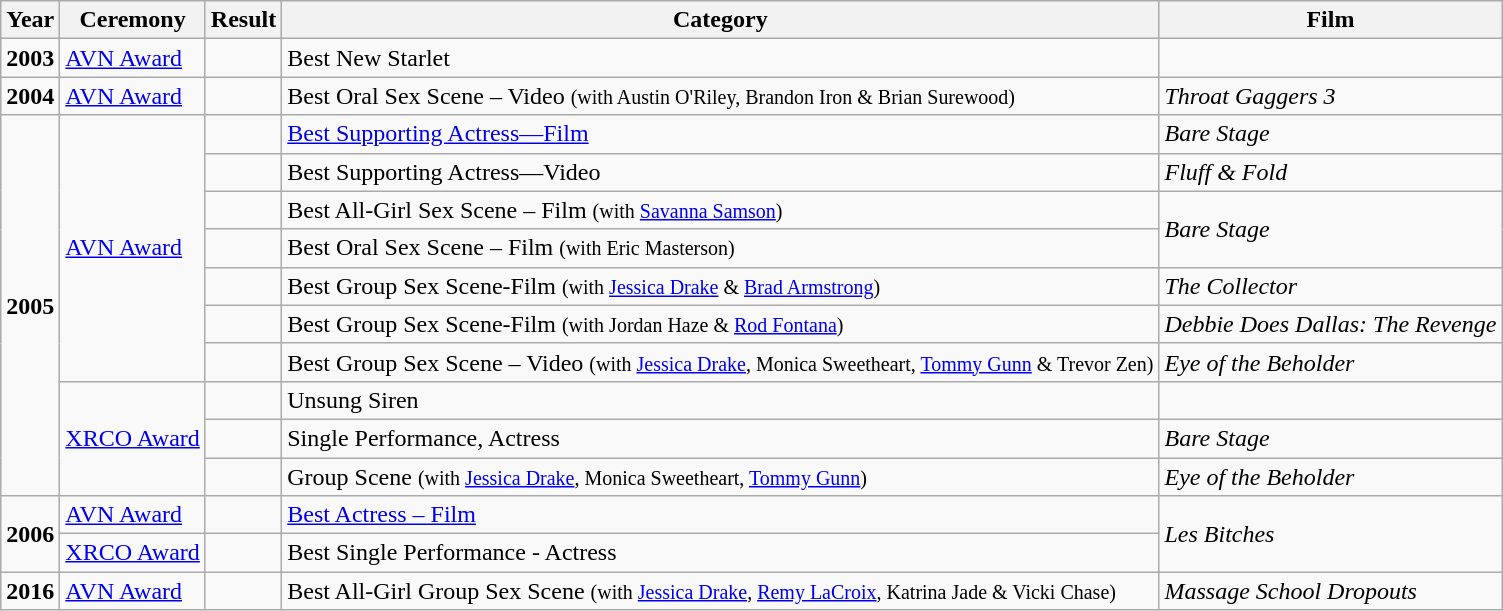<table class="wikitable">
<tr>
<th>Year</th>
<th>Ceremony</th>
<th>Result</th>
<th>Category</th>
<th>Film</th>
</tr>
<tr>
<td><strong>2003</strong></td>
<td><a href='#'>AVN Award</a></td>
<td></td>
<td>Best New Starlet</td>
<td></td>
</tr>
<tr>
<td><strong>2004</strong></td>
<td><a href='#'>AVN Award</a></td>
<td></td>
<td>Best Oral Sex Scene – Video <small>(with Austin O'Riley, Brandon Iron & Brian Surewood)</small></td>
<td><em>Throat Gaggers 3</em></td>
</tr>
<tr>
<td rowspan="10"><strong>2005</strong></td>
<td rowspan="7"><a href='#'>AVN Award</a></td>
<td></td>
<td><a href='#'>Best Supporting Actress—Film</a></td>
<td><em>Bare Stage</em></td>
</tr>
<tr>
<td></td>
<td>Best Supporting Actress—Video</td>
<td><em>Fluff & Fold</em></td>
</tr>
<tr>
<td></td>
<td>Best All-Girl Sex Scene – Film <small>(with <a href='#'>Savanna Samson</a>)</small></td>
<td rowspan="2"><em>Bare Stage</em></td>
</tr>
<tr>
<td></td>
<td>Best Oral Sex Scene – Film <small>(with Eric Masterson)</small></td>
</tr>
<tr>
<td></td>
<td>Best Group Sex Scene-Film <small>(with <a href='#'>Jessica Drake</a> & <a href='#'>Brad Armstrong</a>)</small></td>
<td><em>The Collector</em></td>
</tr>
<tr>
<td></td>
<td>Best Group Sex Scene-Film <small>(with Jordan Haze & <a href='#'>Rod Fontana</a>)</small></td>
<td><em>Debbie Does Dallas: The Revenge</em></td>
</tr>
<tr>
<td></td>
<td>Best Group Sex Scene – Video <small>(with <a href='#'>Jessica Drake</a>, Monica Sweetheart, <a href='#'>Tommy Gunn</a> & Trevor Zen)</small></td>
<td><em>Eye of the Beholder</em></td>
</tr>
<tr>
<td rowspan="3"><a href='#'>XRCO Award</a></td>
<td></td>
<td>Unsung Siren</td>
<td></td>
</tr>
<tr>
<td></td>
<td>Single Performance, Actress</td>
<td><em>Bare Stage</em></td>
</tr>
<tr>
<td></td>
<td>Group Scene <small>(with <a href='#'>Jessica Drake</a>, Monica Sweetheart, <a href='#'>Tommy Gunn</a>)</small></td>
<td><em>Eye of the Beholder</em></td>
</tr>
<tr>
<td rowspan="2"><strong>2006</strong></td>
<td><a href='#'>AVN Award</a></td>
<td></td>
<td><a href='#'>Best Actress – Film</a></td>
<td rowspan="2"><em>Les Bitches</em></td>
</tr>
<tr>
<td><a href='#'>XRCO Award</a></td>
<td></td>
<td>Best Single Performance - Actress</td>
</tr>
<tr>
<td><strong>2016</strong></td>
<td><a href='#'>AVN Award</a></td>
<td></td>
<td>Best All-Girl Group Sex Scene <small>(with <a href='#'>Jessica Drake</a>, <a href='#'>Remy LaCroix</a>, Katrina Jade & Vicki Chase)</small></td>
<td><em>Massage School Dropouts</em></td>
</tr>
</table>
